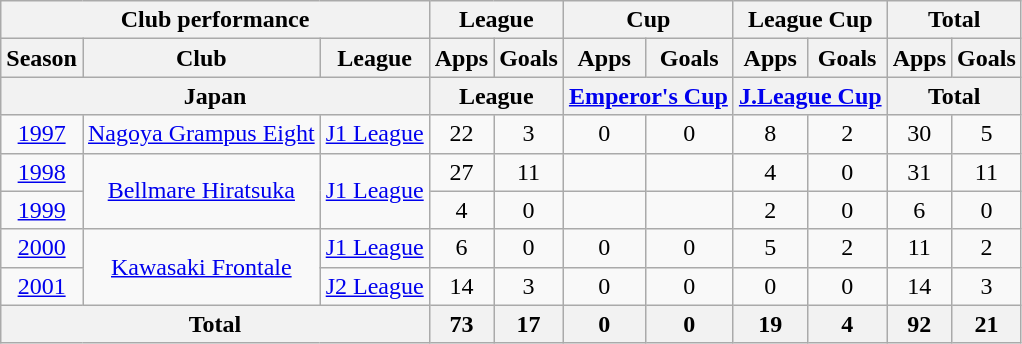<table class="wikitable" style="text-align:center;">
<tr>
<th colspan=3>Club performance</th>
<th colspan=2>League</th>
<th colspan=2>Cup</th>
<th colspan=2>League Cup</th>
<th colspan=2>Total</th>
</tr>
<tr>
<th>Season</th>
<th>Club</th>
<th>League</th>
<th>Apps</th>
<th>Goals</th>
<th>Apps</th>
<th>Goals</th>
<th>Apps</th>
<th>Goals</th>
<th>Apps</th>
<th>Goals</th>
</tr>
<tr>
<th colspan=3>Japan</th>
<th colspan=2>League</th>
<th colspan=2><a href='#'>Emperor's Cup</a></th>
<th colspan=2><a href='#'>J.League Cup</a></th>
<th colspan=2>Total</th>
</tr>
<tr>
<td><a href='#'>1997</a></td>
<td><a href='#'>Nagoya Grampus Eight</a></td>
<td><a href='#'>J1 League</a></td>
<td>22</td>
<td>3</td>
<td>0</td>
<td>0</td>
<td>8</td>
<td>2</td>
<td>30</td>
<td>5</td>
</tr>
<tr>
<td><a href='#'>1998</a></td>
<td rowspan="2"><a href='#'>Bellmare Hiratsuka</a></td>
<td rowspan="2"><a href='#'>J1 League</a></td>
<td>27</td>
<td>11</td>
<td></td>
<td></td>
<td>4</td>
<td>0</td>
<td>31</td>
<td>11</td>
</tr>
<tr>
<td><a href='#'>1999</a></td>
<td>4</td>
<td>0</td>
<td></td>
<td></td>
<td>2</td>
<td>0</td>
<td>6</td>
<td>0</td>
</tr>
<tr>
<td><a href='#'>2000</a></td>
<td rowspan="2"><a href='#'>Kawasaki Frontale</a></td>
<td><a href='#'>J1 League</a></td>
<td>6</td>
<td>0</td>
<td>0</td>
<td>0</td>
<td>5</td>
<td>2</td>
<td>11</td>
<td>2</td>
</tr>
<tr>
<td><a href='#'>2001</a></td>
<td><a href='#'>J2 League</a></td>
<td>14</td>
<td>3</td>
<td>0</td>
<td>0</td>
<td>0</td>
<td>0</td>
<td>14</td>
<td>3</td>
</tr>
<tr>
<th colspan=3>Total</th>
<th>73</th>
<th>17</th>
<th>0</th>
<th>0</th>
<th>19</th>
<th>4</th>
<th>92</th>
<th>21</th>
</tr>
</table>
